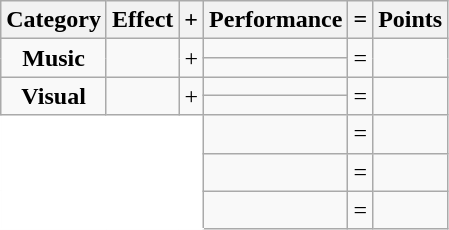<table class="wikitable" style="text-align: center;">
<tr>
<th>Category</th>
<th>Effect</th>
<th>+</th>
<th>Performance</th>
<th>=</th>
<th>Points</th>
</tr>
<tr>
<td rowspan="2"><strong>Music</strong></td>
<td rowspan="2"></td>
<td rowspan="2">+</td>
<td></td>
<td rowspan="2">=</td>
<td rowspan="2"></td>
</tr>
<tr>
<td></td>
</tr>
<tr>
<td rowspan="2"><strong>Visual</strong></td>
<td rowspan="2"></td>
<td rowspan="2">+</td>
<td></td>
<td rowspan="2">=</td>
<td rowspan="2"></td>
</tr>
<tr>
<td></td>
</tr>
<tr>
<td colspan="3" rowspan="3" style="background: white; border-left: 1px solid white; border-bottom: 1px solid white;"></td>
<td></td>
<td>=</td>
<td></td>
</tr>
<tr>
<td></td>
<td>=</td>
<td></td>
</tr>
<tr>
<td><strong></strong></td>
<td>=</td>
<td><strong></strong></td>
</tr>
</table>
